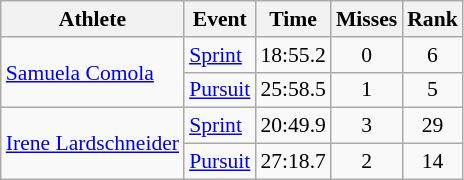<table class="wikitable" style="font-size:90%">
<tr>
<th>Athlete</th>
<th>Event</th>
<th>Time</th>
<th>Misses</th>
<th>Rank</th>
</tr>
<tr align=center>
<td align=left rowspan=2><a href='#'>Samuela Comola</a></td>
<td align=left><a href='#'>Sprint</a></td>
<td>18:55.2</td>
<td>0</td>
<td>6</td>
</tr>
<tr align=center>
<td align=left><a href='#'>Pursuit</a></td>
<td>25:58.5</td>
<td>1</td>
<td>5</td>
</tr>
<tr align=center>
<td align=left rowspan=2><a href='#'>Irene Lardschneider</a></td>
<td align=left><a href='#'>Sprint</a></td>
<td>20:49.9</td>
<td>3</td>
<td>29</td>
</tr>
<tr align=center>
<td align=left><a href='#'>Pursuit</a></td>
<td>27:18.7</td>
<td>2</td>
<td>14</td>
</tr>
</table>
